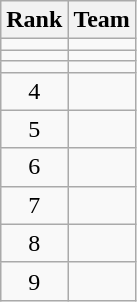<table class="wikitable">
<tr>
<th>Rank</th>
<th>Team</th>
</tr>
<tr>
<td align=center></td>
<td></td>
</tr>
<tr>
<td align=center></td>
<td></td>
</tr>
<tr>
<td align=center></td>
<td></td>
</tr>
<tr>
<td align=center>4</td>
<td></td>
</tr>
<tr>
<td align=center>5</td>
<td></td>
</tr>
<tr>
<td align=center>6</td>
<td></td>
</tr>
<tr>
<td align=center>7</td>
<td></td>
</tr>
<tr>
<td align=center>8</td>
<td></td>
</tr>
<tr>
<td align=center>9</td>
<td></td>
</tr>
</table>
